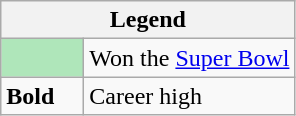<table class="wikitable mw-collapsible">
<tr>
<th colspan="2">Legend</th>
</tr>
<tr>
<td style="background:#afe6ba; width:3em;"></td>
<td>Won the <a href='#'>Super Bowl</a></td>
</tr>
<tr>
<td><strong>Bold</strong></td>
<td>Career high</td>
</tr>
</table>
